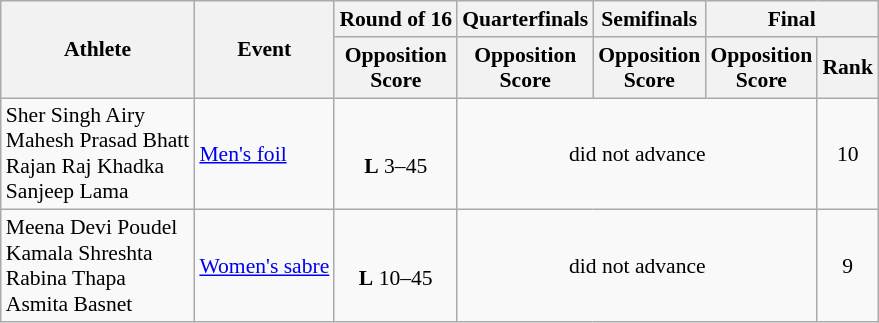<table class=wikitable style=font-size:90%;text-align:center>
<tr>
<th rowspan="2">Athlete</th>
<th rowspan="2">Event</th>
<th>Round of 16</th>
<th>Quarterfinals</th>
<th>Semifinals</th>
<th colspan="2">Final</th>
</tr>
<tr>
<th>Opposition<br>Score</th>
<th>Opposition<br>Score</th>
<th>Opposition<br>Score</th>
<th>Opposition<br>Score</th>
<th>Rank</th>
</tr>
<tr>
<td align=left>Sher Singh Airy<br>Mahesh Prasad Bhatt<br>Rajan Raj Khadka<br>Sanjeep Lama</td>
<td align=left><a href='#'>Men's foil</a></td>
<td><br><strong>L</strong> 3–45</td>
<td colspan=3>did not advance</td>
<td>10</td>
</tr>
<tr>
<td align=left>Meena Devi Poudel<br>Kamala Shreshta<br>Rabina Thapa<br>Asmita Basnet</td>
<td align=left><a href='#'>Women's sabre</a></td>
<td><br><strong>L</strong> 10–45</td>
<td colspan=3>did not advance</td>
<td>9</td>
</tr>
</table>
